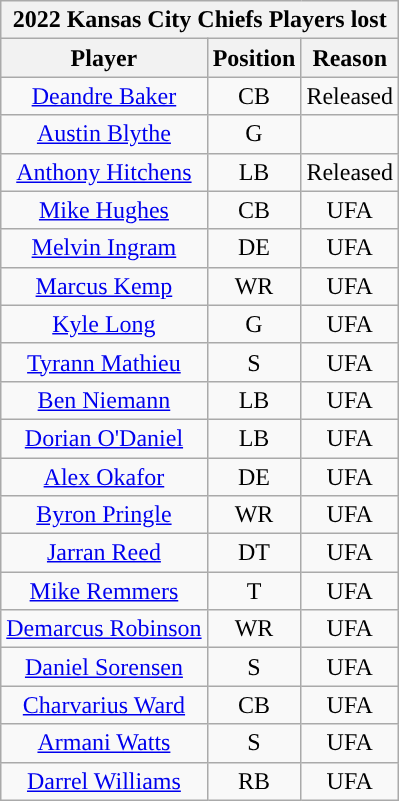<table class="wikitable" style="text-align:center">
<tr>
<th colspan=3>2022 Kansas City Chiefs Players lost</th>
</tr>
<tr>
<th>Player</th>
<th>Position</th>
<th>Reason</th>
</tr>
<tr>
<td><a href='#'>Deandre Baker</a></td>
<td>CB</td>
<td>Released</td>
</tr>
<tr>
<td><a href='#'>Austin Blythe</a></td>
<td>G</td>
<td></td>
</tr>
<tr>
<td><a href='#'>Anthony Hitchens</a></td>
<td>LB</td>
<td>Released</td>
</tr>
<tr>
<td><a href='#'>Mike Hughes</a></td>
<td>CB</td>
<td>UFA</td>
</tr>
<tr>
<td><a href='#'>Melvin Ingram</a></td>
<td>DE</td>
<td>UFA</td>
</tr>
<tr>
<td><a href='#'>Marcus Kemp</a></td>
<td>WR</td>
<td>UFA</td>
</tr>
<tr>
<td><a href='#'>Kyle Long</a></td>
<td>G</td>
<td>UFA</td>
</tr>
<tr>
<td><a href='#'>Tyrann Mathieu</a></td>
<td>S</td>
<td>UFA</td>
</tr>
<tr>
<td><a href='#'>Ben Niemann</a></td>
<td>LB</td>
<td>UFA</td>
</tr>
<tr>
<td><a href='#'>Dorian O'Daniel</a></td>
<td>LB</td>
<td>UFA</td>
</tr>
<tr>
<td><a href='#'>Alex Okafor</a></td>
<td>DE</td>
<td>UFA</td>
</tr>
<tr>
<td><a href='#'>Byron Pringle</a></td>
<td>WR</td>
<td>UFA</td>
</tr>
<tr>
<td><a href='#'>Jarran Reed</a></td>
<td>DT</td>
<td>UFA</td>
</tr>
<tr>
<td><a href='#'>Mike Remmers</a></td>
<td>T</td>
<td>UFA</td>
</tr>
<tr>
<td><a href='#'>Demarcus Robinson</a></td>
<td>WR</td>
<td>UFA</td>
</tr>
<tr>
<td><a href='#'>Daniel Sorensen</a></td>
<td>S</td>
<td>UFA</td>
</tr>
<tr>
<td><a href='#'>Charvarius Ward</a></td>
<td>CB</td>
<td>UFA</td>
</tr>
<tr>
<td><a href='#'>Armani Watts</a></td>
<td>S</td>
<td>UFA</td>
</tr>
<tr>
<td><a href='#'>Darrel Williams</a></td>
<td>RB</td>
<td>UFA</td>
</tr>
</table>
